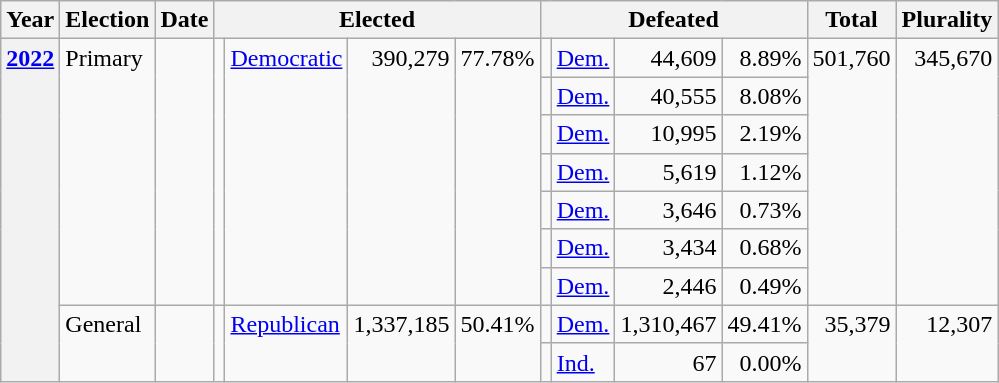<table class="wikitable">
<tr>
<th>Year</th>
<th>Election</th>
<th>Date</th>
<th colspan="4">Elected</th>
<th colspan="4">Defeated</th>
<th>Total</th>
<th>Plurality</th>
</tr>
<tr>
<th rowspan="9" valign="top"><a href='#'>2022</a></th>
<td rowspan="7" valign="top">Primary</td>
<td rowspan="7" valign="top"></td>
<td rowspan="7" valign="top"></td>
<td valign="top" rowspan="7" ><a href='#'>Democratic</a></td>
<td rowspan="7" valign="top" align="right">390,279</td>
<td rowspan="7" valign="top" align="right">77.78%</td>
<td valign="top"></td>
<td valign="top" ><a href='#'>Dem.</a></td>
<td valign="top" align="right">44,609</td>
<td valign="top" align="right">8.89%</td>
<td rowspan="7" valign="top" align="right">501,760</td>
<td rowspan="7" valign="top" align="right">345,670</td>
</tr>
<tr>
<td valign="top"></td>
<td valign="top" ><a href='#'>Dem.</a></td>
<td valign="top" align="right">40,555</td>
<td valign="top" align="right">8.08%</td>
</tr>
<tr>
<td valign="top"></td>
<td valign="top" ><a href='#'>Dem.</a></td>
<td valign="top" align="right">10,995</td>
<td valign="top" align="right">2.19%</td>
</tr>
<tr>
<td valign="top"></td>
<td valign="top" ><a href='#'>Dem.</a></td>
<td valign="top" align="right">5,619</td>
<td valign="top" align="right">1.12%</td>
</tr>
<tr>
<td></td>
<td valign="top" ><a href='#'>Dem.</a></td>
<td valign="top" align="right">3,646</td>
<td valign="top" align="right">0.73%</td>
</tr>
<tr>
<td></td>
<td valign="top" ><a href='#'>Dem.</a></td>
<td valign="top" align="right">3,434</td>
<td valign="top" align="right">0.68%</td>
</tr>
<tr>
<td></td>
<td valign="top" ><a href='#'>Dem.</a></td>
<td valign="top" align="right">2,446</td>
<td valign="top" align="right">0.49%</td>
</tr>
<tr>
<td rowspan="2" valign="top">General</td>
<td rowspan="2" valign="top"></td>
<td rowspan="2" valign="top"></td>
<td rowspan="2" valign="top" ><a href='#'>Republican</a></td>
<td rowspan="2" valign="top" align="right">1,337,185</td>
<td rowspan="2" valign="top" align="right">50.41%</td>
<td valign="top"></td>
<td valign="top" ><a href='#'>Dem.</a></td>
<td valign="top" align="right">1,310,467</td>
<td valign="top" align="right">49.41%</td>
<td rowspan="2" valign="top" align="right">35,379</td>
<td rowspan="2" valign="top" align="right">12,307</td>
</tr>
<tr>
<td valign="top"></td>
<td valign="top" ><a href='#'>Ind.</a></td>
<td valign="top" align="right">67</td>
<td valign="top" align="right">0.00%</td>
</tr>
</table>
